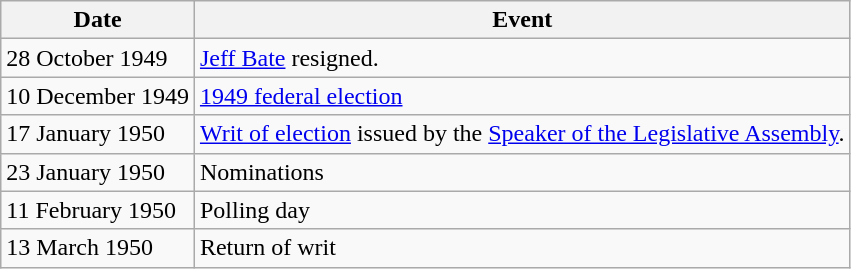<table class="wikitable">
<tr>
<th>Date</th>
<th>Event</th>
</tr>
<tr>
<td>28 October 1949</td>
<td><a href='#'>Jeff Bate</a> resigned.</td>
</tr>
<tr>
<td>10 December 1949</td>
<td><a href='#'>1949 federal election</a></td>
</tr>
<tr>
<td>17 January 1950</td>
<td><a href='#'>Writ of election</a> issued by the <a href='#'>Speaker of the Legislative Assembly</a>.</td>
</tr>
<tr>
<td>23 January 1950</td>
<td>Nominations</td>
</tr>
<tr>
<td>11 February 1950</td>
<td>Polling day</td>
</tr>
<tr>
<td>13 March 1950</td>
<td>Return of writ</td>
</tr>
</table>
